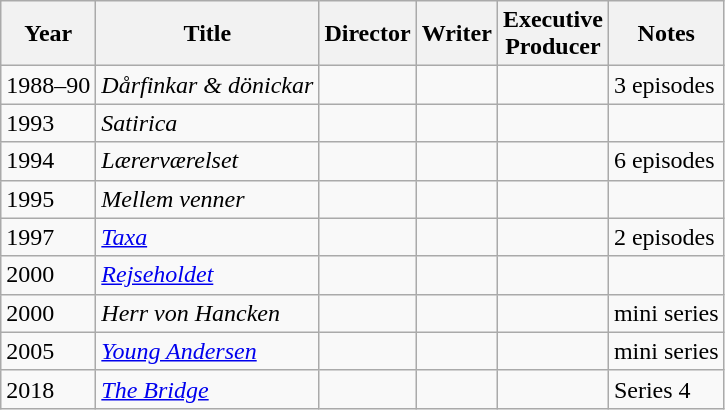<table class="wikitable">
<tr>
<th>Year</th>
<th>Title</th>
<th>Director</th>
<th>Writer</th>
<th>Executive<br>Producer</th>
<th>Notes</th>
</tr>
<tr>
<td>1988–90</td>
<td><em>Dårfinkar & dönickar</em></td>
<td></td>
<td></td>
<td></td>
<td>3 episodes</td>
</tr>
<tr>
<td>1993</td>
<td><em>Satirica</em></td>
<td></td>
<td></td>
<td></td>
<td></td>
</tr>
<tr>
<td>1994</td>
<td><em>Lærerværelset</em></td>
<td></td>
<td></td>
<td></td>
<td>6 episodes</td>
</tr>
<tr>
<td>1995</td>
<td><em>Mellem venner</em></td>
<td></td>
<td></td>
<td></td>
<td></td>
</tr>
<tr>
<td>1997</td>
<td><em><a href='#'>Taxa</a></em></td>
<td></td>
<td></td>
<td></td>
<td>2 episodes</td>
</tr>
<tr>
<td>2000</td>
<td><em><a href='#'>Rejseholdet</a></em></td>
<td></td>
<td></td>
<td></td>
<td></td>
</tr>
<tr>
<td>2000</td>
<td><em>Herr von Hancken</em></td>
<td></td>
<td></td>
<td></td>
<td>mini series</td>
</tr>
<tr>
<td>2005</td>
<td><em><a href='#'>Young Andersen</a></em></td>
<td></td>
<td></td>
<td></td>
<td>mini series</td>
</tr>
<tr>
<td>2018</td>
<td><em><a href='#'>The Bridge</a></em></td>
<td></td>
<td></td>
<td></td>
<td>Series 4</td>
</tr>
</table>
